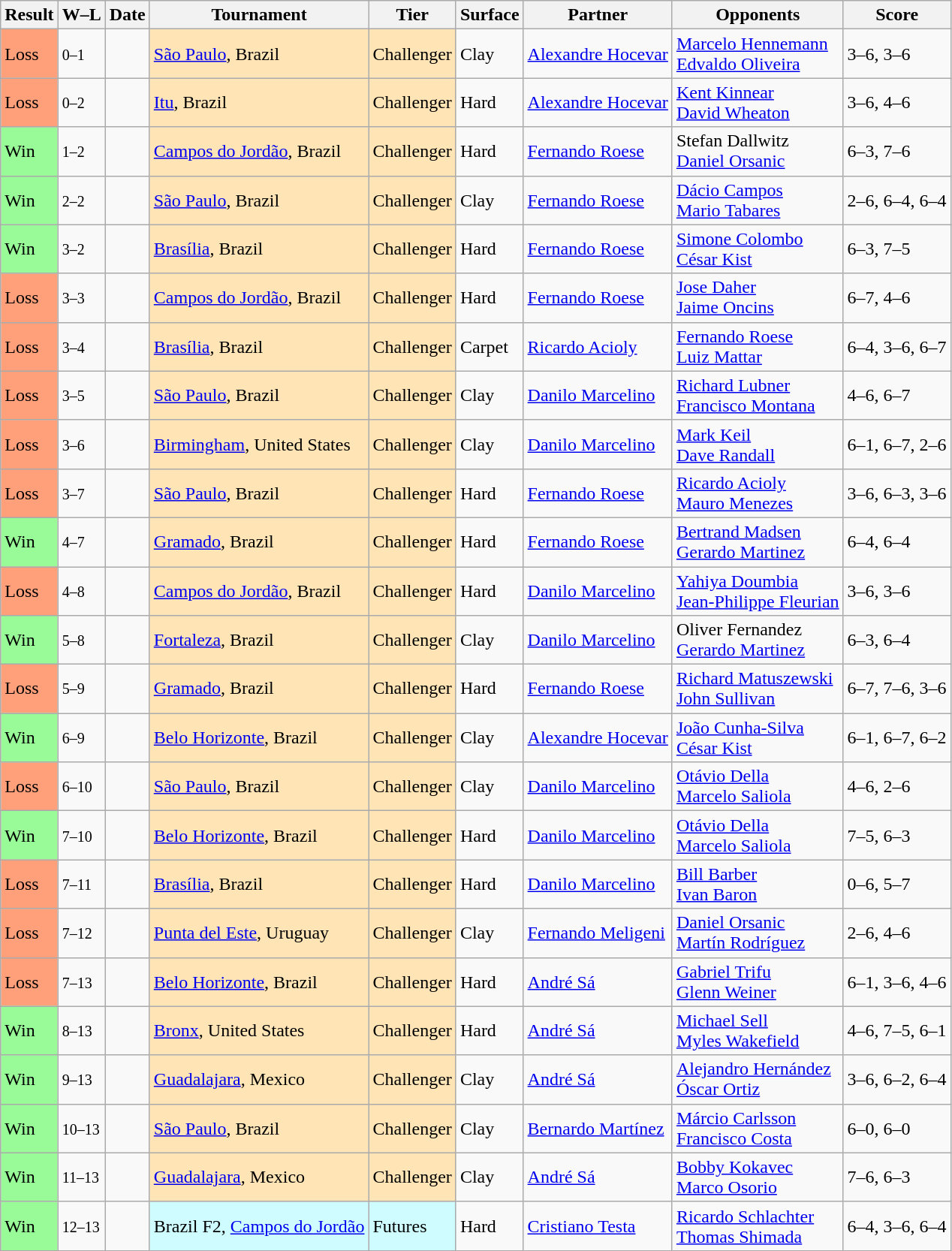<table class="sortable wikitable">
<tr>
<th>Result</th>
<th class="unsortable">W–L</th>
<th>Date</th>
<th>Tournament</th>
<th>Tier</th>
<th>Surface</th>
<th>Partner</th>
<th>Opponents</th>
<th class="unsortable">Score</th>
</tr>
<tr>
<td style="background:#ffa07a;">Loss</td>
<td><small>0–1</small></td>
<td></td>
<td style="background:moccasin;"><a href='#'>São Paulo</a>, Brazil</td>
<td style="background:moccasin;">Challenger</td>
<td>Clay</td>
<td> <a href='#'>Alexandre Hocevar</a></td>
<td> <a href='#'>Marcelo Hennemann</a> <br>  <a href='#'>Edvaldo Oliveira</a></td>
<td>3–6, 3–6</td>
</tr>
<tr>
<td style="background:#ffa07a;">Loss</td>
<td><small>0–2</small></td>
<td></td>
<td style="background:moccasin;"><a href='#'>Itu</a>, Brazil</td>
<td style="background:moccasin;">Challenger</td>
<td>Hard</td>
<td> <a href='#'>Alexandre Hocevar</a></td>
<td> <a href='#'>Kent Kinnear</a> <br>  <a href='#'>David Wheaton</a></td>
<td>3–6, 4–6</td>
</tr>
<tr>
<td style="background:#98fb98;">Win</td>
<td><small>1–2</small></td>
<td></td>
<td style="background:moccasin;"><a href='#'>Campos do Jordão</a>, Brazil</td>
<td style="background:moccasin;">Challenger</td>
<td>Hard</td>
<td> <a href='#'>Fernando Roese</a></td>
<td> Stefan Dallwitz <br>  <a href='#'>Daniel Orsanic</a></td>
<td>6–3, 7–6</td>
</tr>
<tr>
<td style="background:#98fb98;">Win</td>
<td><small>2–2</small></td>
<td></td>
<td style="background:moccasin;"><a href='#'>São Paulo</a>, Brazil</td>
<td style="background:moccasin;">Challenger</td>
<td>Clay</td>
<td> <a href='#'>Fernando Roese</a></td>
<td> <a href='#'>Dácio Campos</a> <br>  <a href='#'>Mario Tabares</a></td>
<td>2–6, 6–4, 6–4</td>
</tr>
<tr>
<td style="background:#98fb98;">Win</td>
<td><small>3–2</small></td>
<td></td>
<td style="background:moccasin;"><a href='#'>Brasília</a>, Brazil</td>
<td style="background:moccasin;">Challenger</td>
<td>Hard</td>
<td> <a href='#'>Fernando Roese</a></td>
<td> <a href='#'>Simone Colombo</a> <br>  <a href='#'>César Kist</a></td>
<td>6–3, 7–5</td>
</tr>
<tr>
<td style="background:#ffa07a;">Loss</td>
<td><small>3–3</small></td>
<td></td>
<td style="background:moccasin;"><a href='#'>Campos do Jordão</a>, Brazil</td>
<td style="background:moccasin;">Challenger</td>
<td>Hard</td>
<td> <a href='#'>Fernando Roese</a></td>
<td> <a href='#'>Jose Daher</a> <br>  <a href='#'>Jaime Oncins</a></td>
<td>6–7, 4–6</td>
</tr>
<tr>
<td style="background:#ffa07a;">Loss</td>
<td><small>3–4</small></td>
<td></td>
<td style="background:moccasin;"><a href='#'>Brasília</a>, Brazil</td>
<td style="background:moccasin;">Challenger</td>
<td>Carpet</td>
<td> <a href='#'>Ricardo Acioly</a></td>
<td> <a href='#'>Fernando Roese</a> <br>  <a href='#'>Luiz Mattar</a></td>
<td>6–4, 3–6, 6–7</td>
</tr>
<tr>
<td style="background:#ffa07a;">Loss</td>
<td><small>3–5</small></td>
<td></td>
<td style="background:moccasin;"><a href='#'>São Paulo</a>, Brazil</td>
<td style="background:moccasin;">Challenger</td>
<td>Clay</td>
<td> <a href='#'>Danilo Marcelino</a></td>
<td> <a href='#'>Richard Lubner</a> <br>  <a href='#'>Francisco Montana</a></td>
<td>4–6, 6–7</td>
</tr>
<tr>
<td style="background:#ffa07a;">Loss</td>
<td><small>3–6</small></td>
<td></td>
<td style="background:moccasin;"><a href='#'>Birmingham</a>, United States</td>
<td style="background:moccasin;">Challenger</td>
<td>Clay</td>
<td> <a href='#'>Danilo Marcelino</a></td>
<td> <a href='#'>Mark Keil</a> <br>  <a href='#'>Dave Randall</a></td>
<td>6–1, 6–7, 2–6</td>
</tr>
<tr>
<td style="background:#ffa07a;">Loss</td>
<td><small>3–7</small></td>
<td></td>
<td style="background:moccasin;"><a href='#'>São Paulo</a>, Brazil</td>
<td style="background:moccasin;">Challenger</td>
<td>Hard</td>
<td> <a href='#'>Fernando Roese</a></td>
<td> <a href='#'>Ricardo Acioly</a> <br>  <a href='#'>Mauro Menezes</a></td>
<td>3–6, 6–3, 3–6</td>
</tr>
<tr>
<td style="background:#98fb98;">Win</td>
<td><small>4–7</small></td>
<td></td>
<td style="background:moccasin;"><a href='#'>Gramado</a>, Brazil</td>
<td style="background:moccasin;">Challenger</td>
<td>Hard</td>
<td> <a href='#'>Fernando Roese</a></td>
<td> <a href='#'>Bertrand Madsen</a> <br>  <a href='#'>Gerardo Martinez</a></td>
<td>6–4, 6–4</td>
</tr>
<tr>
<td style="background:#ffa07a;">Loss</td>
<td><small>4–8</small></td>
<td></td>
<td style="background:moccasin;"><a href='#'>Campos do Jordão</a>, Brazil</td>
<td style="background:moccasin;">Challenger</td>
<td>Hard</td>
<td> <a href='#'>Danilo Marcelino</a></td>
<td> <a href='#'>Yahiya Doumbia</a> <br>  <a href='#'>Jean-Philippe Fleurian</a></td>
<td>3–6, 3–6</td>
</tr>
<tr>
<td style="background:#98fb98;">Win</td>
<td><small>5–8</small></td>
<td></td>
<td style="background:moccasin;"><a href='#'>Fortaleza</a>, Brazil</td>
<td style="background:moccasin;">Challenger</td>
<td>Clay</td>
<td> <a href='#'>Danilo Marcelino</a></td>
<td> Oliver Fernandez <br>  <a href='#'>Gerardo Martinez</a></td>
<td>6–3, 6–4</td>
</tr>
<tr>
<td style="background:#ffa07a;">Loss</td>
<td><small>5–9</small></td>
<td></td>
<td style="background:moccasin;"><a href='#'>Gramado</a>, Brazil</td>
<td style="background:moccasin;">Challenger</td>
<td>Hard</td>
<td> <a href='#'>Fernando Roese</a></td>
<td> <a href='#'>Richard Matuszewski</a> <br>  <a href='#'>John Sullivan</a></td>
<td>6–7, 7–6, 3–6</td>
</tr>
<tr>
<td style="background:#98fb98;">Win</td>
<td><small>6–9</small></td>
<td></td>
<td style="background:moccasin;"><a href='#'>Belo Horizonte</a>, Brazil</td>
<td style="background:moccasin;">Challenger</td>
<td>Clay</td>
<td> <a href='#'>Alexandre Hocevar</a></td>
<td> <a href='#'>João Cunha-Silva</a> <br>  <a href='#'>César Kist</a></td>
<td>6–1, 6–7, 6–2</td>
</tr>
<tr>
<td style="background:#ffa07a;">Loss</td>
<td><small>6–10</small></td>
<td></td>
<td style="background:moccasin;"><a href='#'>São Paulo</a>, Brazil</td>
<td style="background:moccasin;">Challenger</td>
<td>Clay</td>
<td> <a href='#'>Danilo Marcelino</a></td>
<td> <a href='#'>Otávio Della</a> <br>  <a href='#'>Marcelo Saliola</a></td>
<td>4–6, 2–6</td>
</tr>
<tr>
<td style="background:#98fb98;">Win</td>
<td><small>7–10</small></td>
<td></td>
<td style="background:moccasin;"><a href='#'>Belo Horizonte</a>, Brazil</td>
<td style="background:moccasin;">Challenger</td>
<td>Hard</td>
<td> <a href='#'>Danilo Marcelino</a></td>
<td> <a href='#'>Otávio Della</a> <br>  <a href='#'>Marcelo Saliola</a></td>
<td>7–5, 6–3</td>
</tr>
<tr>
<td style="background:#ffa07a;">Loss</td>
<td><small>7–11</small></td>
<td></td>
<td style="background:moccasin;"><a href='#'>Brasília</a>, Brazil</td>
<td style="background:moccasin;">Challenger</td>
<td>Hard</td>
<td> <a href='#'>Danilo Marcelino</a></td>
<td> <a href='#'>Bill Barber</a> <br>  <a href='#'>Ivan Baron</a></td>
<td>0–6, 5–7</td>
</tr>
<tr>
<td style="background:#ffa07a;">Loss</td>
<td><small>7–12</small></td>
<td></td>
<td style="background:moccasin;"><a href='#'>Punta del Este</a>, Uruguay</td>
<td style="background:moccasin;">Challenger</td>
<td>Clay</td>
<td> <a href='#'>Fernando Meligeni</a></td>
<td> <a href='#'>Daniel Orsanic</a> <br>  <a href='#'>Martín Rodríguez</a></td>
<td>2–6, 4–6</td>
</tr>
<tr>
<td style="background:#ffa07a;">Loss</td>
<td><small>7–13</small></td>
<td></td>
<td style="background:moccasin;"><a href='#'>Belo Horizonte</a>, Brazil</td>
<td style="background:moccasin;">Challenger</td>
<td>Hard</td>
<td> <a href='#'>André Sá</a></td>
<td> <a href='#'>Gabriel Trifu</a> <br>  <a href='#'>Glenn Weiner</a></td>
<td>6–1, 3–6, 4–6</td>
</tr>
<tr>
<td style="background:#98fb98;">Win</td>
<td><small>8–13</small></td>
<td></td>
<td style="background:moccasin;"><a href='#'>Bronx</a>, United States</td>
<td style="background:moccasin;">Challenger</td>
<td>Hard</td>
<td> <a href='#'>André Sá</a></td>
<td> <a href='#'>Michael Sell</a> <br>  <a href='#'>Myles Wakefield</a></td>
<td>4–6, 7–5, 6–1</td>
</tr>
<tr>
<td style="background:#98fb98;">Win</td>
<td><small>9–13</small></td>
<td></td>
<td style="background:moccasin;"><a href='#'>Guadalajara</a>, Mexico</td>
<td style="background:moccasin;">Challenger</td>
<td>Clay</td>
<td> <a href='#'>André Sá</a></td>
<td> <a href='#'>Alejandro Hernández</a> <br>  <a href='#'>Óscar Ortiz</a></td>
<td>3–6, 6–2, 6–4</td>
</tr>
<tr>
<td style="background:#98fb98;">Win</td>
<td><small>10–13</small></td>
<td></td>
<td style="background:moccasin;"><a href='#'>São Paulo</a>, Brazil</td>
<td style="background:moccasin;">Challenger</td>
<td>Clay</td>
<td> <a href='#'>Bernardo Martínez</a></td>
<td> <a href='#'>Márcio Carlsson</a> <br>  <a href='#'>Francisco Costa</a></td>
<td>6–0, 6–0</td>
</tr>
<tr>
<td style="background:#98fb98;">Win</td>
<td><small>11–13</small></td>
<td></td>
<td style="background:moccasin;"><a href='#'>Guadalajara</a>, Mexico</td>
<td style="background:moccasin;">Challenger</td>
<td>Clay</td>
<td> <a href='#'>André Sá</a></td>
<td> <a href='#'>Bobby Kokavec</a> <br>  <a href='#'>Marco Osorio</a></td>
<td>7–6, 6–3</td>
</tr>
<tr>
<td style="background:#98fb98;">Win</td>
<td><small>12–13</small></td>
<td></td>
<td style="background:#cffcff;">Brazil F2, <a href='#'>Campos do Jordão</a></td>
<td style="background:#cffcff;">Futures</td>
<td>Hard</td>
<td> <a href='#'>Cristiano Testa</a></td>
<td> <a href='#'>Ricardo Schlachter</a> <br>  <a href='#'>Thomas Shimada</a></td>
<td>6–4, 3–6, 6–4</td>
</tr>
</table>
